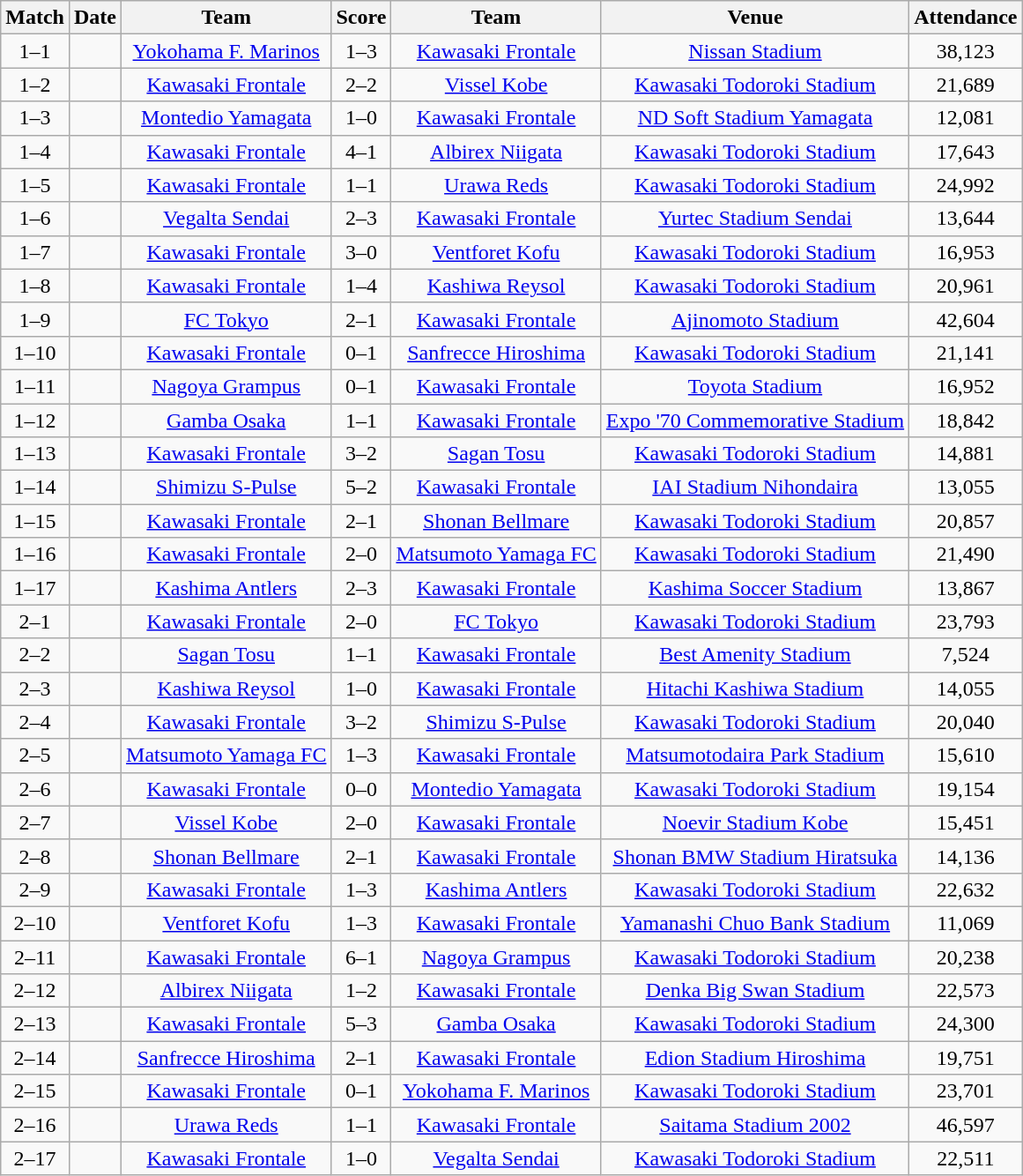<table class="wikitable" style="text-align:center;">
<tr>
<th>Match</th>
<th>Date</th>
<th>Team</th>
<th>Score</th>
<th>Team</th>
<th>Venue</th>
<th>Attendance</th>
</tr>
<tr>
<td>1–1</td>
<td></td>
<td><a href='#'>Yokohama F. Marinos</a></td>
<td>1–3</td>
<td><a href='#'>Kawasaki Frontale</a></td>
<td><a href='#'>Nissan Stadium</a></td>
<td>38,123</td>
</tr>
<tr>
<td>1–2</td>
<td></td>
<td><a href='#'>Kawasaki Frontale</a></td>
<td>2–2</td>
<td><a href='#'>Vissel Kobe</a></td>
<td><a href='#'>Kawasaki Todoroki Stadium</a></td>
<td>21,689</td>
</tr>
<tr>
<td>1–3</td>
<td></td>
<td><a href='#'>Montedio Yamagata</a></td>
<td>1–0</td>
<td><a href='#'>Kawasaki Frontale</a></td>
<td><a href='#'>ND Soft Stadium Yamagata</a></td>
<td>12,081</td>
</tr>
<tr>
<td>1–4</td>
<td></td>
<td><a href='#'>Kawasaki Frontale</a></td>
<td>4–1</td>
<td><a href='#'>Albirex Niigata</a></td>
<td><a href='#'>Kawasaki Todoroki Stadium</a></td>
<td>17,643</td>
</tr>
<tr>
<td>1–5</td>
<td></td>
<td><a href='#'>Kawasaki Frontale</a></td>
<td>1–1</td>
<td><a href='#'>Urawa Reds</a></td>
<td><a href='#'>Kawasaki Todoroki Stadium</a></td>
<td>24,992</td>
</tr>
<tr>
<td>1–6</td>
<td></td>
<td><a href='#'>Vegalta Sendai</a></td>
<td>2–3</td>
<td><a href='#'>Kawasaki Frontale</a></td>
<td><a href='#'>Yurtec Stadium Sendai</a></td>
<td>13,644</td>
</tr>
<tr>
<td>1–7</td>
<td></td>
<td><a href='#'>Kawasaki Frontale</a></td>
<td>3–0</td>
<td><a href='#'>Ventforet Kofu</a></td>
<td><a href='#'>Kawasaki Todoroki Stadium</a></td>
<td>16,953</td>
</tr>
<tr>
<td>1–8</td>
<td></td>
<td><a href='#'>Kawasaki Frontale</a></td>
<td>1–4</td>
<td><a href='#'>Kashiwa Reysol</a></td>
<td><a href='#'>Kawasaki Todoroki Stadium</a></td>
<td>20,961</td>
</tr>
<tr>
<td>1–9</td>
<td></td>
<td><a href='#'>FC Tokyo</a></td>
<td>2–1</td>
<td><a href='#'>Kawasaki Frontale</a></td>
<td><a href='#'>Ajinomoto Stadium</a></td>
<td>42,604</td>
</tr>
<tr>
<td>1–10</td>
<td></td>
<td><a href='#'>Kawasaki Frontale</a></td>
<td>0–1</td>
<td><a href='#'>Sanfrecce Hiroshima</a></td>
<td><a href='#'>Kawasaki Todoroki Stadium</a></td>
<td>21,141</td>
</tr>
<tr>
<td>1–11</td>
<td></td>
<td><a href='#'>Nagoya Grampus</a></td>
<td>0–1</td>
<td><a href='#'>Kawasaki Frontale</a></td>
<td><a href='#'>Toyota Stadium</a></td>
<td>16,952</td>
</tr>
<tr>
<td>1–12</td>
<td></td>
<td><a href='#'>Gamba Osaka</a></td>
<td>1–1</td>
<td><a href='#'>Kawasaki Frontale</a></td>
<td><a href='#'>Expo '70 Commemorative Stadium</a></td>
<td>18,842</td>
</tr>
<tr>
<td>1–13</td>
<td></td>
<td><a href='#'>Kawasaki Frontale</a></td>
<td>3–2</td>
<td><a href='#'>Sagan Tosu</a></td>
<td><a href='#'>Kawasaki Todoroki Stadium</a></td>
<td>14,881</td>
</tr>
<tr>
<td>1–14</td>
<td></td>
<td><a href='#'>Shimizu S-Pulse</a></td>
<td>5–2</td>
<td><a href='#'>Kawasaki Frontale</a></td>
<td><a href='#'>IAI Stadium Nihondaira</a></td>
<td>13,055</td>
</tr>
<tr>
<td>1–15</td>
<td></td>
<td><a href='#'>Kawasaki Frontale</a></td>
<td>2–1</td>
<td><a href='#'>Shonan Bellmare</a></td>
<td><a href='#'>Kawasaki Todoroki Stadium</a></td>
<td>20,857</td>
</tr>
<tr>
<td>1–16</td>
<td></td>
<td><a href='#'>Kawasaki Frontale</a></td>
<td>2–0</td>
<td><a href='#'>Matsumoto Yamaga FC</a></td>
<td><a href='#'>Kawasaki Todoroki Stadium</a></td>
<td>21,490</td>
</tr>
<tr>
<td>1–17</td>
<td></td>
<td><a href='#'>Kashima Antlers</a></td>
<td>2–3</td>
<td><a href='#'>Kawasaki Frontale</a></td>
<td><a href='#'>Kashima Soccer Stadium</a></td>
<td>13,867</td>
</tr>
<tr>
<td>2–1</td>
<td></td>
<td><a href='#'>Kawasaki Frontale</a></td>
<td>2–0</td>
<td><a href='#'>FC Tokyo</a></td>
<td><a href='#'>Kawasaki Todoroki Stadium</a></td>
<td>23,793</td>
</tr>
<tr>
<td>2–2</td>
<td></td>
<td><a href='#'>Sagan Tosu</a></td>
<td>1–1</td>
<td><a href='#'>Kawasaki Frontale</a></td>
<td><a href='#'>Best Amenity Stadium</a></td>
<td>7,524</td>
</tr>
<tr>
<td>2–3</td>
<td></td>
<td><a href='#'>Kashiwa Reysol</a></td>
<td>1–0</td>
<td><a href='#'>Kawasaki Frontale</a></td>
<td><a href='#'>Hitachi Kashiwa Stadium</a></td>
<td>14,055</td>
</tr>
<tr>
<td>2–4</td>
<td></td>
<td><a href='#'>Kawasaki Frontale</a></td>
<td>3–2</td>
<td><a href='#'>Shimizu S-Pulse</a></td>
<td><a href='#'>Kawasaki Todoroki Stadium</a></td>
<td>20,040</td>
</tr>
<tr>
<td>2–5</td>
<td></td>
<td><a href='#'>Matsumoto Yamaga FC</a></td>
<td>1–3</td>
<td><a href='#'>Kawasaki Frontale</a></td>
<td><a href='#'>Matsumotodaira Park Stadium</a></td>
<td>15,610</td>
</tr>
<tr>
<td>2–6</td>
<td></td>
<td><a href='#'>Kawasaki Frontale</a></td>
<td>0–0</td>
<td><a href='#'>Montedio Yamagata</a></td>
<td><a href='#'>Kawasaki Todoroki Stadium</a></td>
<td>19,154</td>
</tr>
<tr>
<td>2–7</td>
<td></td>
<td><a href='#'>Vissel Kobe</a></td>
<td>2–0</td>
<td><a href='#'>Kawasaki Frontale</a></td>
<td><a href='#'>Noevir Stadium Kobe</a></td>
<td>15,451</td>
</tr>
<tr>
<td>2–8</td>
<td></td>
<td><a href='#'>Shonan Bellmare</a></td>
<td>2–1</td>
<td><a href='#'>Kawasaki Frontale</a></td>
<td><a href='#'>Shonan BMW Stadium Hiratsuka</a></td>
<td>14,136</td>
</tr>
<tr>
<td>2–9</td>
<td></td>
<td><a href='#'>Kawasaki Frontale</a></td>
<td>1–3</td>
<td><a href='#'>Kashima Antlers</a></td>
<td><a href='#'>Kawasaki Todoroki Stadium</a></td>
<td>22,632</td>
</tr>
<tr>
<td>2–10</td>
<td></td>
<td><a href='#'>Ventforet Kofu</a></td>
<td>1–3</td>
<td><a href='#'>Kawasaki Frontale</a></td>
<td><a href='#'>Yamanashi Chuo Bank Stadium</a></td>
<td>11,069</td>
</tr>
<tr>
<td>2–11</td>
<td></td>
<td><a href='#'>Kawasaki Frontale</a></td>
<td>6–1</td>
<td><a href='#'>Nagoya Grampus</a></td>
<td><a href='#'>Kawasaki Todoroki Stadium</a></td>
<td>20,238</td>
</tr>
<tr>
<td>2–12</td>
<td></td>
<td><a href='#'>Albirex Niigata</a></td>
<td>1–2</td>
<td><a href='#'>Kawasaki Frontale</a></td>
<td><a href='#'>Denka Big Swan Stadium</a></td>
<td>22,573</td>
</tr>
<tr>
<td>2–13</td>
<td></td>
<td><a href='#'>Kawasaki Frontale</a></td>
<td>5–3</td>
<td><a href='#'>Gamba Osaka</a></td>
<td><a href='#'>Kawasaki Todoroki Stadium</a></td>
<td>24,300</td>
</tr>
<tr>
<td>2–14</td>
<td></td>
<td><a href='#'>Sanfrecce Hiroshima</a></td>
<td>2–1</td>
<td><a href='#'>Kawasaki Frontale</a></td>
<td><a href='#'>Edion Stadium Hiroshima</a></td>
<td>19,751</td>
</tr>
<tr>
<td>2–15</td>
<td></td>
<td><a href='#'>Kawasaki Frontale</a></td>
<td>0–1</td>
<td><a href='#'>Yokohama F. Marinos</a></td>
<td><a href='#'>Kawasaki Todoroki Stadium</a></td>
<td>23,701</td>
</tr>
<tr>
<td>2–16</td>
<td></td>
<td><a href='#'>Urawa Reds</a></td>
<td>1–1</td>
<td><a href='#'>Kawasaki Frontale</a></td>
<td><a href='#'>Saitama Stadium 2002</a></td>
<td>46,597</td>
</tr>
<tr>
<td>2–17</td>
<td></td>
<td><a href='#'>Kawasaki Frontale</a></td>
<td>1–0</td>
<td><a href='#'>Vegalta Sendai</a></td>
<td><a href='#'>Kawasaki Todoroki Stadium</a></td>
<td>22,511</td>
</tr>
</table>
